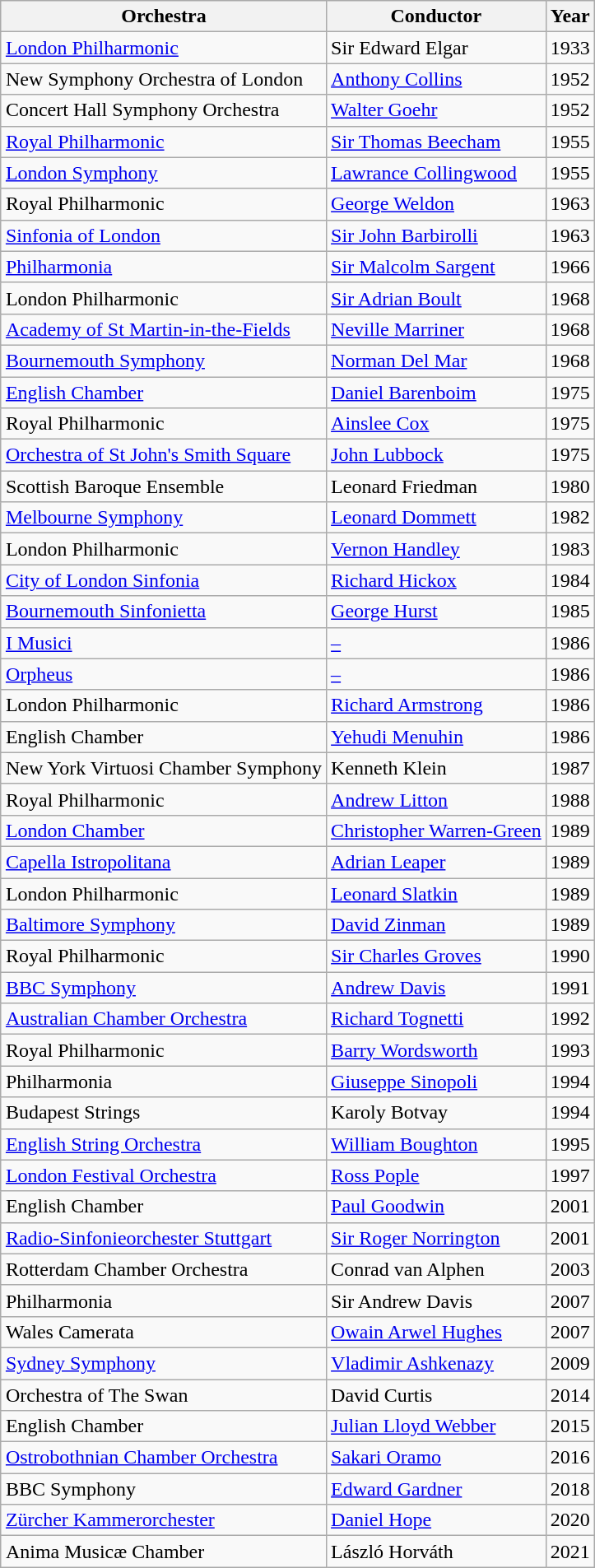<table class="wikitable plainrowheaders" style="margin:1em auto; text-align: left; margin-right: 0;">
<tr>
<th scope="col">Orchestra</th>
<th scope="col">Conductor</th>
<th scope="col">Year</th>
</tr>
<tr>
<td><a href='#'>London Philharmonic</a></td>
<td>Sir Edward Elgar</td>
<td>1933</td>
</tr>
<tr>
<td>New Symphony Orchestra of London</td>
<td><a href='#'>Anthony Collins</a></td>
<td>1952</td>
</tr>
<tr>
<td>Concert Hall Symphony Orchestra</td>
<td><a href='#'>Walter Goehr</a></td>
<td>1952</td>
</tr>
<tr>
<td><a href='#'>Royal Philharmonic</a></td>
<td><a href='#'>Sir Thomas Beecham</a></td>
<td>1955</td>
</tr>
<tr>
<td><a href='#'>London Symphony</a></td>
<td><a href='#'>Lawrance Collingwood</a></td>
<td>1955</td>
</tr>
<tr>
<td>Royal Philharmonic</td>
<td><a href='#'>George Weldon</a></td>
<td>1963</td>
</tr>
<tr>
<td><a href='#'>Sinfonia of London</a></td>
<td><a href='#'>Sir John Barbirolli</a></td>
<td>1963</td>
</tr>
<tr>
<td><a href='#'>Philharmonia</a></td>
<td><a href='#'>Sir Malcolm Sargent</a></td>
<td>1966</td>
</tr>
<tr>
<td>London Philharmonic</td>
<td><a href='#'>Sir Adrian Boult</a></td>
<td>1968</td>
</tr>
<tr>
<td><a href='#'>Academy of St Martin-in-the-Fields</a></td>
<td><a href='#'>Neville Marriner</a></td>
<td>1968</td>
</tr>
<tr>
<td><a href='#'>Bournemouth Symphony</a></td>
<td><a href='#'>Norman Del Mar</a></td>
<td>1968</td>
</tr>
<tr>
<td><a href='#'>English Chamber</a></td>
<td><a href='#'>Daniel Barenboim</a></td>
<td>1975</td>
</tr>
<tr>
<td>Royal Philharmonic</td>
<td><a href='#'>Ainslee Cox</a></td>
<td>1975</td>
</tr>
<tr>
<td><a href='#'>Orchestra of St John's Smith Square</a></td>
<td><a href='#'>John Lubbock</a></td>
<td>1975</td>
</tr>
<tr>
<td>Scottish Baroque Ensemble</td>
<td>Leonard Friedman</td>
<td>1980</td>
</tr>
<tr>
<td><a href='#'>Melbourne Symphony</a></td>
<td><a href='#'>Leonard Dommett</a></td>
<td>1982</td>
</tr>
<tr>
<td>London Philharmonic</td>
<td><a href='#'>Vernon Handley</a></td>
<td>1983</td>
</tr>
<tr>
<td><a href='#'>City of London Sinfonia</a></td>
<td><a href='#'>Richard Hickox</a></td>
<td>1984</td>
</tr>
<tr>
<td><a href='#'>Bournemouth Sinfonietta</a></td>
<td><a href='#'>George Hurst</a></td>
<td>1985</td>
</tr>
<tr>
<td><a href='#'>I Musici</a></td>
<td><a href='#'>–</a></td>
<td>1986</td>
</tr>
<tr>
<td><a href='#'>Orpheus</a></td>
<td><a href='#'>–</a></td>
<td>1986</td>
</tr>
<tr>
<td>London Philharmonic</td>
<td><a href='#'>Richard Armstrong</a></td>
<td>1986</td>
</tr>
<tr>
<td>English Chamber</td>
<td><a href='#'>Yehudi Menuhin</a></td>
<td>1986</td>
</tr>
<tr>
<td>New York Virtuosi Chamber Symphony</td>
<td>Kenneth Klein</td>
<td>1987</td>
</tr>
<tr>
<td>Royal Philharmonic</td>
<td><a href='#'>Andrew Litton</a></td>
<td>1988</td>
</tr>
<tr>
<td><a href='#'>London Chamber</a></td>
<td><a href='#'>Christopher Warren-Green</a></td>
<td>1989</td>
</tr>
<tr>
<td><a href='#'>Capella Istropolitana</a></td>
<td><a href='#'>Adrian Leaper</a></td>
<td>1989</td>
</tr>
<tr>
<td>London Philharmonic</td>
<td><a href='#'>Leonard Slatkin</a></td>
<td>1989</td>
</tr>
<tr>
<td><a href='#'>Baltimore Symphony</a></td>
<td><a href='#'>David Zinman</a></td>
<td>1989</td>
</tr>
<tr>
<td>Royal Philharmonic</td>
<td><a href='#'>Sir Charles Groves</a></td>
<td>1990</td>
</tr>
<tr>
<td><a href='#'>BBC Symphony</a></td>
<td><a href='#'>Andrew Davis</a></td>
<td>1991</td>
</tr>
<tr>
<td><a href='#'>Australian Chamber Orchestra</a></td>
<td><a href='#'>Richard Tognetti</a></td>
<td>1992</td>
</tr>
<tr>
<td>Royal Philharmonic</td>
<td><a href='#'>Barry Wordsworth</a></td>
<td>1993</td>
</tr>
<tr>
<td>Philharmonia</td>
<td><a href='#'>Giuseppe Sinopoli</a></td>
<td>1994</td>
</tr>
<tr>
<td>Budapest Strings</td>
<td>Karoly Botvay</td>
<td>1994</td>
</tr>
<tr>
<td><a href='#'>English String Orchestra</a></td>
<td><a href='#'>William Boughton</a></td>
<td>1995</td>
</tr>
<tr>
<td><a href='#'>London Festival Orchestra</a></td>
<td><a href='#'>Ross Pople</a></td>
<td>1997</td>
</tr>
<tr>
<td>English Chamber</td>
<td><a href='#'>Paul Goodwin</a></td>
<td>2001</td>
</tr>
<tr>
<td><a href='#'>Radio-Sinfonieorchester Stuttgart</a></td>
<td><a href='#'>Sir Roger Norrington</a></td>
<td>2001</td>
</tr>
<tr>
<td>Rotterdam Chamber Orchestra</td>
<td>Conrad van Alphen</td>
<td>2003</td>
</tr>
<tr>
<td>Philharmonia</td>
<td>Sir Andrew Davis</td>
<td>2007</td>
</tr>
<tr>
<td>Wales Camerata</td>
<td><a href='#'>Owain Arwel Hughes</a></td>
<td>2007</td>
</tr>
<tr>
<td><a href='#'>Sydney Symphony</a></td>
<td><a href='#'>Vladimir Ashkenazy</a></td>
<td>2009</td>
</tr>
<tr>
<td>Orchestra of The Swan</td>
<td>David Curtis</td>
<td>2014</td>
</tr>
<tr>
<td>English Chamber</td>
<td><a href='#'>Julian Lloyd Webber</a></td>
<td>2015</td>
</tr>
<tr>
<td><a href='#'>Ostrobothnian Chamber Orchestra</a></td>
<td><a href='#'>Sakari Oramo</a></td>
<td>2016</td>
</tr>
<tr>
<td>BBC Symphony</td>
<td><a href='#'>Edward Gardner</a></td>
<td>2018</td>
</tr>
<tr>
<td><a href='#'>Zürcher Kammerorchester</a></td>
<td><a href='#'>Daniel Hope</a></td>
<td>2020</td>
</tr>
<tr>
<td>Anima Musicæ Chamber</td>
<td>László Horváth</td>
<td>2021</td>
</tr>
</table>
